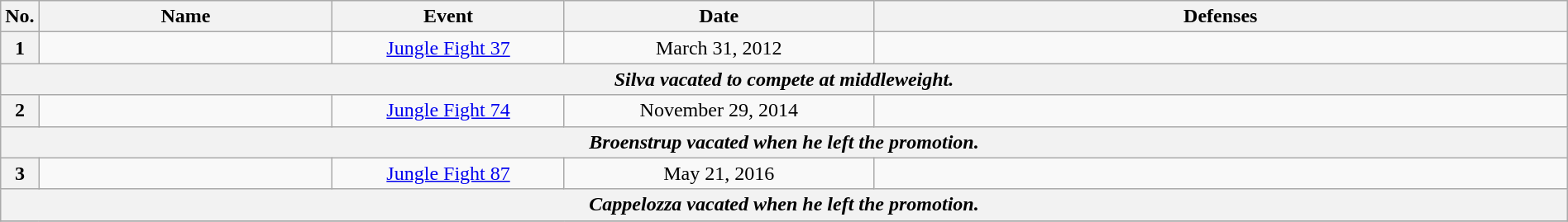<table class="wikitable" width=100%>
<tr>
<th width=1%>No.</th>
<th width=19%>Name</th>
<th width=15%>Event</th>
<th width=20%>Date</th>
<th width=45%>Defenses</th>
</tr>
<tr>
<th>1</th>
<td align=left><br></td>
<td align=center><a href='#'>Jungle Fight 37</a> <br></td>
<td align=center>March 31, 2012</td>
<td></td>
</tr>
<tr>
<th colspan=6 align=center><em>Silva vacated to compete at middleweight.</em></th>
</tr>
<tr>
<th>2</th>
<td align=left><br></td>
<td align=center><a href='#'>Jungle Fight 74</a> <br></td>
<td align=center>November 29, 2014</td>
<td><br></td>
</tr>
<tr>
<th colspan=6 align=center><em>Broenstrup vacated when he left the promotion.</em></th>
</tr>
<tr>
<th>3</th>
<td align=left><br></td>
<td align=center><a href='#'>Jungle Fight 87</a> <br></td>
<td align=center>May 21, 2016</td>
<td></td>
</tr>
<tr>
<th colspan=6 align=center><em>Cappelozza vacated when he left the promotion.</em></th>
</tr>
<tr>
</tr>
</table>
